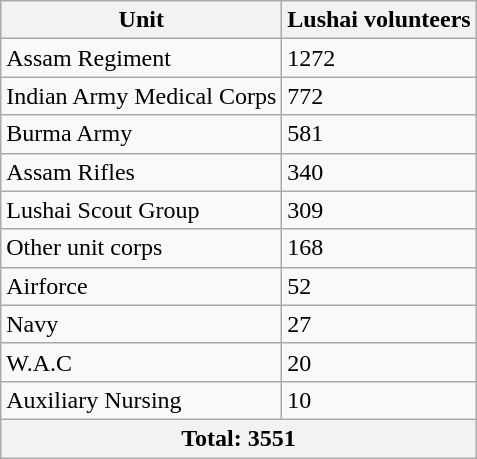<table class="wikitable sortable">
<tr>
<th>Unit</th>
<th>Lushai volunteers</th>
</tr>
<tr>
<td>Assam Regiment</td>
<td>1272</td>
</tr>
<tr>
<td>Indian Army Medical Corps</td>
<td>772</td>
</tr>
<tr>
<td>Burma Army</td>
<td>581</td>
</tr>
<tr>
<td>Assam Rifles</td>
<td>340</td>
</tr>
<tr>
<td>Lushai Scout Group</td>
<td>309</td>
</tr>
<tr>
<td>Other unit corps</td>
<td>168</td>
</tr>
<tr>
<td>Airforce</td>
<td>52</td>
</tr>
<tr>
<td>Navy</td>
<td>27</td>
</tr>
<tr>
<td>W.A.C</td>
<td>20</td>
</tr>
<tr>
<td>Auxiliary Nursing</td>
<td>10</td>
</tr>
<tr>
<th colspan=2>Total: 3551</th>
</tr>
</table>
